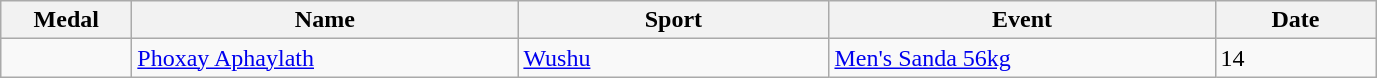<table class="wikitable sortable">
<tr>
<th width="80">Medal</th>
<th width="250">Name</th>
<th width="200">Sport</th>
<th width="250">Event</th>
<th width="100">Date</th>
</tr>
<tr>
<td></td>
<td><a href='#'>Phoxay Aphaylath</a></td>
<td><a href='#'>Wushu</a></td>
<td><a href='#'>Men's Sanda 56kg</a></td>
<td>14</td>
</tr>
</table>
